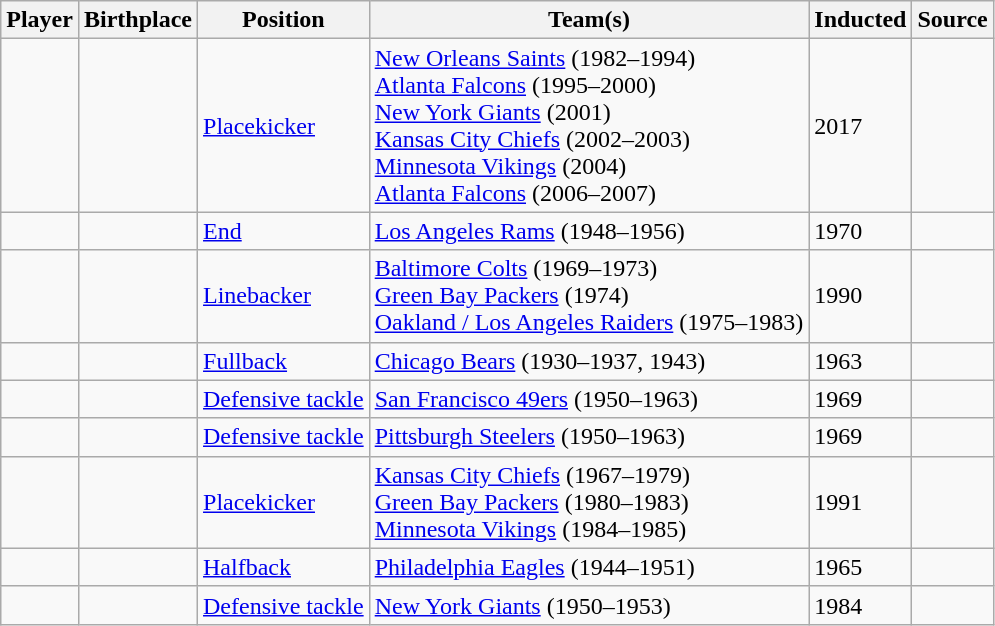<table class="wikitable sortable">
<tr>
<th>Player</th>
<th>Birthplace</th>
<th>Position</th>
<th>Team(s)</th>
<th>Inducted</th>
<th class="unsortable">Source</th>
</tr>
<tr>
<td></td>
<td></td>
<td><a href='#'>Placekicker</a></td>
<td><a href='#'>New Orleans Saints</a> (1982–1994)<br><a href='#'>Atlanta Falcons</a> (1995–2000)<br><a href='#'>New York Giants</a> (2001)<br><a href='#'>Kansas City Chiefs</a> (2002–2003)<br><a href='#'>Minnesota Vikings</a> (2004)<br><a href='#'>Atlanta Falcons</a> (2006–2007)</td>
<td>2017</td>
<td></td>
</tr>
<tr>
<td></td>
<td></td>
<td><a href='#'>End</a></td>
<td><a href='#'>Los Angeles Rams</a> (1948–1956)</td>
<td>1970</td>
<td></td>
</tr>
<tr>
<td></td>
<td></td>
<td><a href='#'>Linebacker</a></td>
<td><a href='#'>Baltimore Colts</a> (1969–1973)<br><a href='#'>Green Bay Packers</a> (1974)<br><a href='#'>Oakland / Los Angeles Raiders</a> (1975–1983)</td>
<td>1990</td>
<td></td>
</tr>
<tr>
<td></td>
<td></td>
<td><a href='#'>Fullback</a></td>
<td><a href='#'>Chicago Bears</a> (1930–1937, 1943)</td>
<td>1963</td>
<td></td>
</tr>
<tr>
<td></td>
<td></td>
<td><a href='#'>Defensive tackle</a></td>
<td><a href='#'>San Francisco 49ers</a> (1950–1963)</td>
<td>1969</td>
<td></td>
</tr>
<tr>
<td></td>
<td></td>
<td><a href='#'>Defensive tackle</a></td>
<td><a href='#'>Pittsburgh Steelers</a> (1950–1963)</td>
<td>1969</td>
<td></td>
</tr>
<tr>
<td></td>
<td></td>
<td><a href='#'>Placekicker</a></td>
<td><a href='#'>Kansas City Chiefs</a> (1967–1979)<br><a href='#'>Green Bay Packers</a> (1980–1983)<br><a href='#'>Minnesota Vikings</a> (1984–1985)</td>
<td>1991</td>
<td></td>
</tr>
<tr>
<td></td>
<td></td>
<td><a href='#'>Halfback</a></td>
<td><a href='#'>Philadelphia Eagles</a> (1944–1951)</td>
<td>1965</td>
<td></td>
</tr>
<tr>
<td></td>
<td></td>
<td><a href='#'>Defensive tackle</a></td>
<td><a href='#'>New York Giants</a> (1950–1953)</td>
<td>1984</td>
<td></td>
</tr>
</table>
